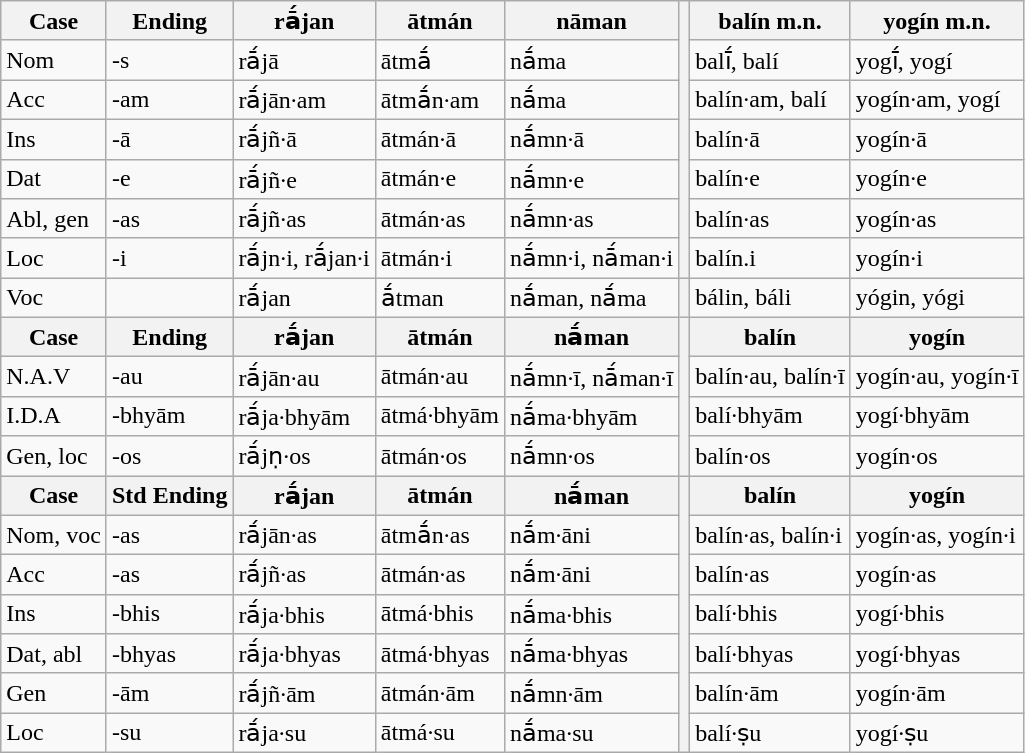<table class="wikitable">
<tr>
<th>Case</th>
<th>Ending</th>
<th>rā́jan</th>
<th>ātmán</th>
<th>nāman</th>
<th rowspan="7"></th>
<th>balín m.n.</th>
<th>yogín m.n.</th>
</tr>
<tr>
<td>Nom</td>
<td>-s</td>
<td>rā́jā</td>
<td>ātmā́</td>
<td>nā́ma</td>
<td>balī́, balí</td>
<td>yogī́, yogí</td>
</tr>
<tr>
<td>Acc</td>
<td>-am</td>
<td>rā́jān·am</td>
<td>ātmā́n·am</td>
<td>nā́ma</td>
<td>balín·am, balí</td>
<td>yogín·am, yogí</td>
</tr>
<tr>
<td>Ins</td>
<td>-ā</td>
<td>rā́jñ·ā</td>
<td>ātmán·ā</td>
<td>nā́mn·ā</td>
<td>balín·ā</td>
<td>yogín·ā</td>
</tr>
<tr>
<td>Dat</td>
<td>-e</td>
<td>rā́jñ·e</td>
<td>ātmán·e</td>
<td>nā́mn·e</td>
<td>balín·e</td>
<td>yogín·e</td>
</tr>
<tr>
<td>Abl, gen</td>
<td>-as</td>
<td>rā́jñ·as</td>
<td>ātmán·as</td>
<td>nā́mn·as</td>
<td>balín·as</td>
<td>yogín·as</td>
</tr>
<tr>
<td>Loc</td>
<td>-i</td>
<td>rā́jn·i, rā́jan·i</td>
<td>ātmán·i</td>
<td>nā́mn·i, nā́man·i</td>
<td>balín.i</td>
<td>yogín·i</td>
</tr>
<tr>
<td>Voc </td>
<td></td>
<td>rā́jan</td>
<td>ā́tman</td>
<td>nā́man, nā́ma</td>
<th></th>
<td>bálin, báli</td>
<td>yógin, yógi</td>
</tr>
<tr>
<th>Case</th>
<th>Ending</th>
<th>rā́jan</th>
<th>ātmán</th>
<th>nā́man</th>
<th rowspan="4"></th>
<th>balín</th>
<th>yogín</th>
</tr>
<tr>
<td>N.A.V</td>
<td>-au</td>
<td>rā́jān·au</td>
<td>ātmán·au</td>
<td>nā́mn·ī, nā́man·ī</td>
<td>balín·au, balín·ī</td>
<td>yogín·au, yogín·ī</td>
</tr>
<tr>
<td>I.D.A</td>
<td>-bhyām</td>
<td>rā́ja·bhyām</td>
<td>ātmá·bhyām</td>
<td>nā́ma·bhyām</td>
<td>balí·bhyām</td>
<td>yogí·bhyām</td>
</tr>
<tr>
<td>Gen, loc</td>
<td>-os</td>
<td>rā́jṇ·os</td>
<td>ātmán·os</td>
<td>nā́mn·os</td>
<td>balín·os</td>
<td>yogín·os</td>
</tr>
<tr>
<th>Case</th>
<th>Std Ending</th>
<th>rā́jan</th>
<th>ātmán</th>
<th>nā́man</th>
<th rowspan="7"></th>
<th>balín</th>
<th>yogín</th>
</tr>
<tr>
<td>Nom, voc</td>
<td>-as</td>
<td>rā́jān·as</td>
<td>ātmā́n·as</td>
<td>nā́m·āni</td>
<td>balín·as, balín·i</td>
<td>yogín·as, yogín·i</td>
</tr>
<tr>
<td>Acc</td>
<td>-as</td>
<td>rā́jñ·as</td>
<td>ātmán·as</td>
<td>nā́m·āni</td>
<td>balín·as</td>
<td>yogín·as</td>
</tr>
<tr>
<td>Ins</td>
<td>-bhis</td>
<td>rā́ja·bhis</td>
<td>ātmá·bhis</td>
<td>nā́ma·bhis</td>
<td>balí·bhis</td>
<td>yogí·bhis</td>
</tr>
<tr>
<td>Dat, abl</td>
<td>-bhyas</td>
<td>rā́ja·bhyas</td>
<td>ātmá·bhyas</td>
<td>nā́ma·bhyas</td>
<td>balí·bhyas</td>
<td>yogí·bhyas</td>
</tr>
<tr>
<td>Gen</td>
<td>-ām</td>
<td>rā́jñ·ām</td>
<td>ātmán·ām</td>
<td>nā́mn·ām</td>
<td>balín·ām</td>
<td>yogín·ām</td>
</tr>
<tr>
<td>Loc</td>
<td>-su</td>
<td>rā́ja·su</td>
<td>ātmá·su</td>
<td>nā́ma·su</td>
<td>balí·ṣu</td>
<td>yogí·ṣu</td>
</tr>
</table>
